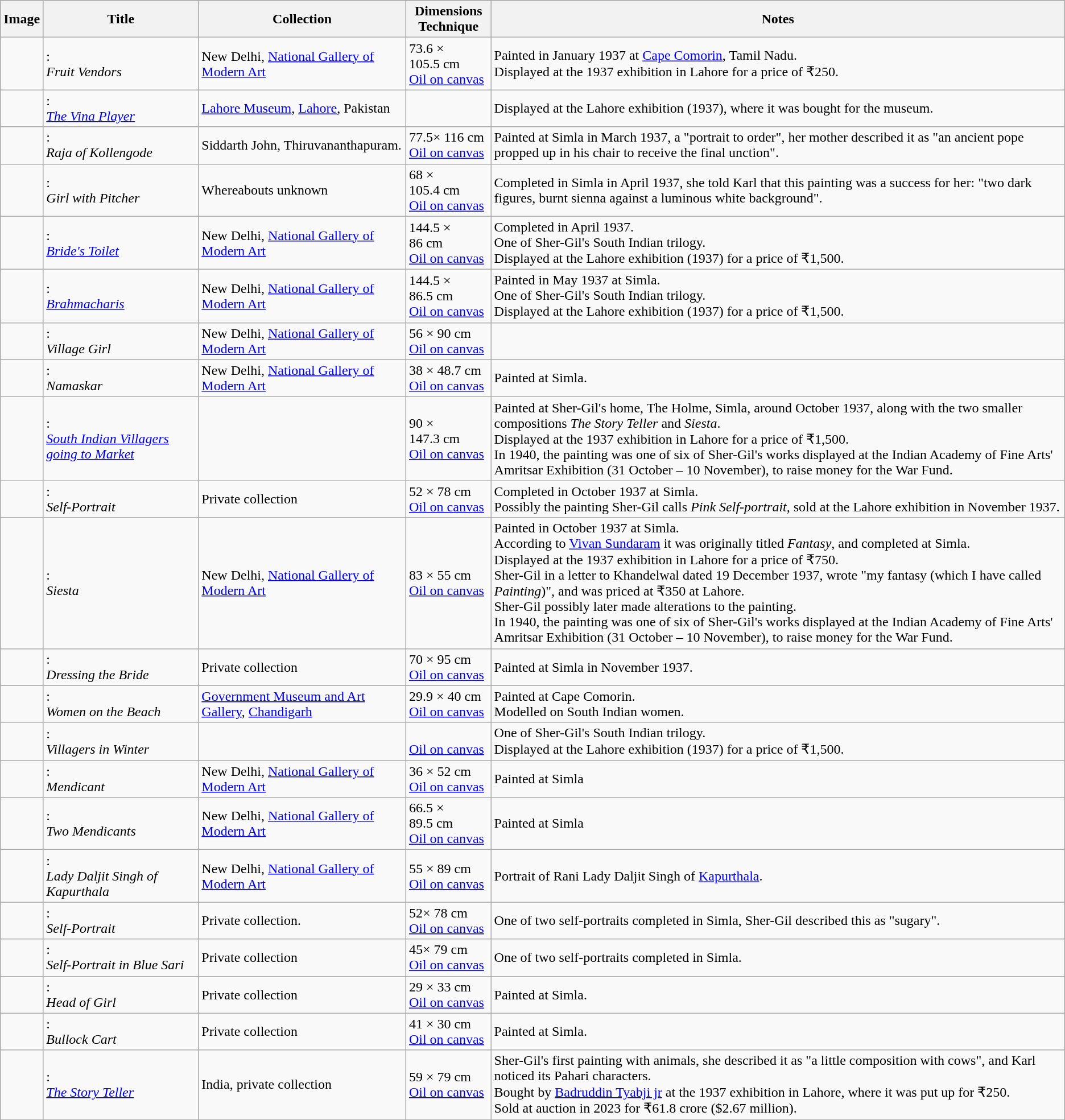<table class="wikitable plainrowheaders sortable">
<tr style="background:#ccc; text-align:center;">
<th scope="col" class="unsortable">Image</th>
<th scope="col">Title</th>
<th scope="col">Collection</th>
<th scope="col">Dimensions<br>Technique</th>
<th scope="col" class="unsortable">Notes </th>
</tr>
<tr>
<td></td>
<td>:<br><em>Fruit Vendors</em></td>
<td>New Delhi, <a href='#'>National Gallery of Modern Art</a></td>
<td>73.6 × 105.5 cm<br><a href='#'>Oil on canvas</a></td>
<td>Painted in January 1937 at <a href='#'>Cape Comorin</a>, Tamil Nadu.<br>Displayed at the 1937 exhibition in Lahore for a price of ₹250.</td>
</tr>
<tr>
<td></td>
<td>:<br><em><a href='#'>The Vina Player</a></em></td>
<td><a href='#'>Lahore Museum</a>, <a href='#'>Lahore</a>, Pakistan</td>
<td></td>
<td>Displayed at the Lahore exhibition (1937), where it was bought for the museum.</td>
</tr>
<tr>
<td></td>
<td>:<br><em>Raja of Kollengode</em></td>
<td>Siddarth John, Thiruvananthapuram.</td>
<td>77.5× 116 cm<br><a href='#'>Oil on canvas</a></td>
<td>Painted at Simla in March 1937, a "portrait to order", her mother described it as "an ancient pope propped up in his chair to receive the final unction".</td>
</tr>
<tr>
<td></td>
<td>:<br><em>Girl with Pitcher</em></td>
<td>Whereabouts unknown</td>
<td>68 × 105.4 cm<br><a href='#'>Oil on canvas</a></td>
<td>Completed in Simla in April 1937, she told Karl that this painting was a success for her: "two dark figures, burnt sienna against a luminous white background".</td>
</tr>
<tr>
<td></td>
<td>:<br><em><a href='#'>Bride's Toilet</a></em></td>
<td>New Delhi, <a href='#'>National Gallery of Modern Art</a></td>
<td>144.5 × 86 cm<br><a href='#'>Oil on canvas</a></td>
<td>Completed in April 1937.<br>One of Sher-Gil's South Indian trilogy.<br>Displayed at the Lahore exhibition (1937) for a price of ₹1,500.</td>
</tr>
<tr>
<td></td>
<td>:<br><em><a href='#'>Brahmacharis</a></em></td>
<td>New Delhi, <a href='#'>National Gallery of Modern Art</a></td>
<td>144.5 × 86.5 cm<br><a href='#'>Oil on canvas</a></td>
<td>Painted in May 1937 at Simla.<br>One of Sher-Gil's South Indian trilogy.<br>Displayed at the Lahore exhibition (1937) for a price of ₹1,500.</td>
</tr>
<tr>
<td></td>
<td>:<br><em>Village Girl</em></td>
<td>New Delhi, <a href='#'>National Gallery of Modern Art</a></td>
<td>56 × 90 cm<br><a href='#'>Oil on canvas</a></td>
<td></td>
</tr>
<tr>
<td></td>
<td>:<br><em>Namaskar</em></td>
<td>New Delhi, <a href='#'>National Gallery of Modern Art</a></td>
<td>38 × 48.7 cm<br><a href='#'>Oil on canvas</a></td>
<td>Painted at Simla.</td>
</tr>
<tr>
<td></td>
<td>:<br><em><a href='#'>South Indian Villagers going to Market</a></em></td>
<td></td>
<td>90 × 147.3 cm<br><a href='#'>Oil on canvas</a></td>
<td>Painted at Sher-Gil's home, The Holme, Simla, around October 1937, along with the two smaller compositions <em>The Story Teller</em> and <em>Siesta</em>.<br>Displayed at the 1937 exhibition in Lahore for a price of ₹1,500.<br>In 1940, the painting was one of six of Sher-Gil's works displayed at the Indian Academy of Fine Arts' Amritsar Exhibition (31 October – 10 November), to raise money for the War Fund.</td>
</tr>
<tr>
<td></td>
<td>:<br><em>Self-Portrait</em></td>
<td>Private collection</td>
<td>52 × 78 cm<br><a href='#'>Oil on canvas</a></td>
<td>Completed in October 1937 at Simla.<br>Possibly the painting Sher-Gil calls <em>Pink Self-portrait</em>, sold at the Lahore exhibition in November 1937.</td>
</tr>
<tr>
<td></td>
<td>:<br><em>Siesta</em></td>
<td>New Delhi, <a href='#'>National Gallery of Modern Art</a></td>
<td>83 × 55 cm<br><a href='#'>Oil on canvas</a></td>
<td>Painted in October 1937 at Simla.<br>According to <a href='#'>Vivan Sundaram</a> it was originally titled <em>Fantasy</em>, and completed at Simla.<br>Displayed at the 1937 exhibition in Lahore for a price of ₹750.<br>Sher-Gil in a letter to Khandelwal dated 19 December 1937, wrote "my fantasy (which I have called <em>Painting</em>)", and was priced at ₹350 at Lahore.<br>Sher-Gil possibly later made alterations to the painting.<br>In 1940, the painting was one of six of Sher-Gil's works displayed at the Indian Academy of Fine Arts' Amritsar Exhibition (31 October – 10 November), to raise money for the War Fund.</td>
</tr>
<tr>
<td></td>
<td>:<br><em>Dressing the Bride</em></td>
<td>Private collection</td>
<td>70 × 95 cm<br><a href='#'>Oil on canvas</a></td>
<td>Painted at Simla in November 1937.</td>
</tr>
<tr>
<td></td>
<td>:<br><em>Women on the Beach</em></td>
<td><a href='#'>Government Museum and Art Gallery</a>, <a href='#'>Chandigarh</a></td>
<td>29.9 × 40 cm<br><a href='#'>Oil on canvas</a></td>
<td>Painted at Cape Comorin.<br>Modelled on South Indian women.</td>
</tr>
<tr>
<td></td>
<td>:<br><em>Villagers in Winter</em></td>
<td></td>
<td><br><a href='#'>Oil on canvas</a></td>
<td>One of Sher-Gil's South Indian trilogy.<br>Displayed at the Lahore exhibition (1937) for a price of ₹1,500.</td>
</tr>
<tr>
<td></td>
<td>:<br><em>Mendicant</em></td>
<td>New Delhi, <a href='#'>National Gallery of Modern Art</a></td>
<td>36 × 52 cm<br><a href='#'>Oil on canvas</a></td>
<td>Painted at Simla</td>
</tr>
<tr>
<td></td>
<td>:<br><em>Two Mendicants</em></td>
<td>New Delhi, <a href='#'>National Gallery of Modern Art</a></td>
<td>66.5 × 89.5 cm<br><a href='#'>Oil on canvas</a></td>
<td>Painted at Simla</td>
</tr>
<tr>
<td></td>
<td>:<br><em>Lady Daljit Singh of Kapurthala</em></td>
<td>New Delhi, <a href='#'>National Gallery of Modern Art</a></td>
<td>55 × 89 cm<br><a href='#'>Oil on canvas</a></td>
<td>Portrait of Rani Lady Daljit Singh of <a href='#'>Kapurthala</a>.</td>
</tr>
<tr>
<td></td>
<td>:<br><em>Self-Portrait</em></td>
<td>Private collection.</td>
<td>52× 78 cm<br><a href='#'>Oil on canvas</a></td>
<td>One of two self-portraits completed in Simla, Sher-Gil described this as "sugary".</td>
</tr>
<tr>
<td></td>
<td>:<br><em>Self-Portrait in Blue Sari</em></td>
<td>Private collection</td>
<td>45× 79 cm<br><a href='#'>Oil on canvas</a></td>
<td>One of two self-portraits completed in Simla.</td>
</tr>
<tr>
<td></td>
<td>:<br><em>Head of Girl</em></td>
<td>Private collection</td>
<td>29 × 33 cm<br><a href='#'>Oil on canvas</a></td>
<td>Painted at Simla.</td>
</tr>
<tr>
<td></td>
<td>:<br><em>Bullock Cart</em></td>
<td>Private collection</td>
<td>41 × 30 cm<br><a href='#'>Oil on canvas</a></td>
<td>Painted at Simla.</td>
</tr>
<tr>
<td></td>
<td>:<br><em><a href='#'>The Story Teller</a></em></td>
<td>India, private collection</td>
<td>59 × 79 cm<br><a href='#'>Oil on canvas</a></td>
<td>Sher-Gil's first painting with animals, she described it as "a little composition with cows", and Karl noticed its Pahari characters.<br>Bought by <a href='#'>Badruddin Tyabji jr</a> at the 1937 exhibition in Lahore, where it was put up for ₹250.<br>Sold at auction in 2023 for ₹61.8 crore ($2.67 million).</td>
</tr>
<tr>
</tr>
</table>
